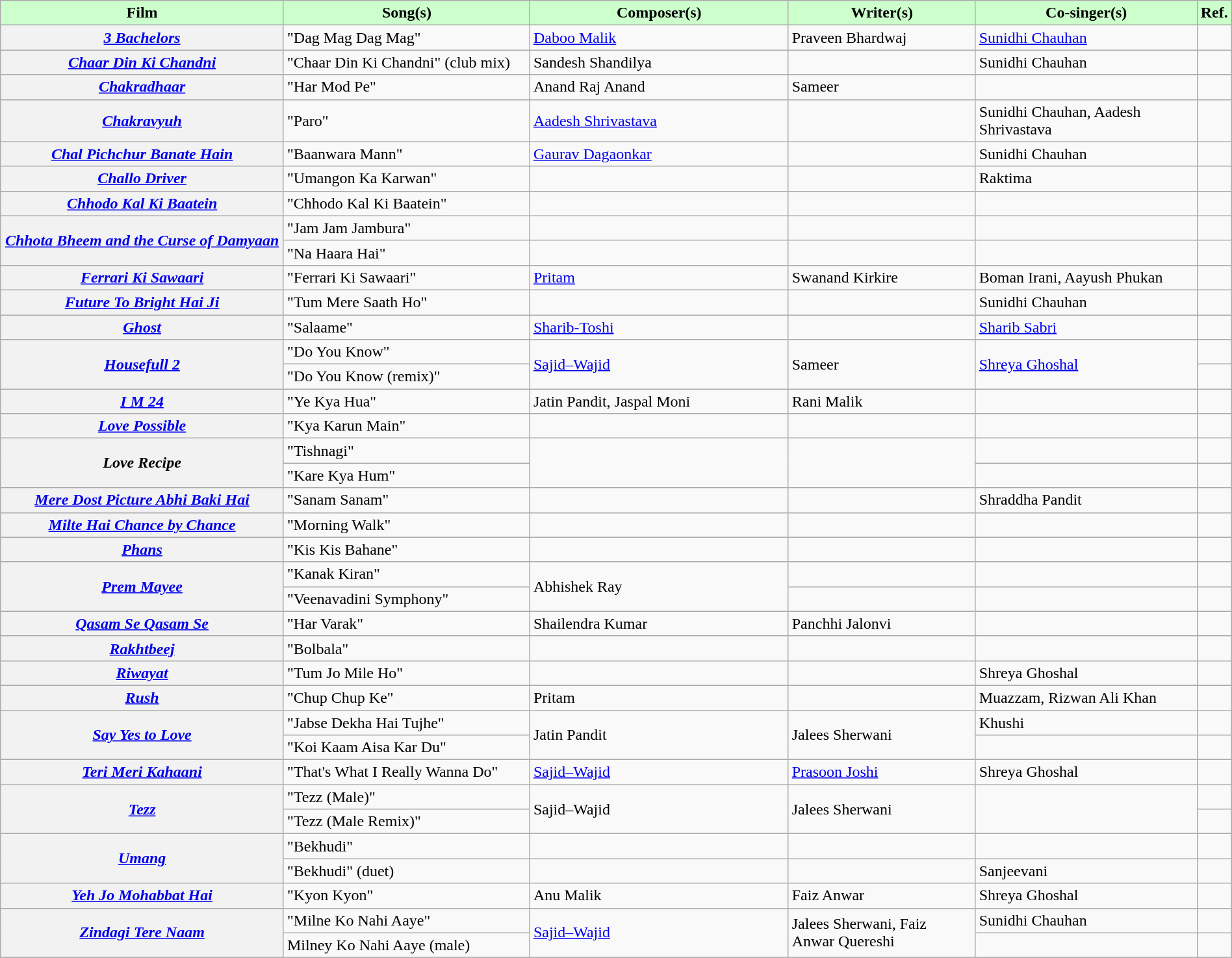<table class="wikitable plainrowheaders" style="width:100%;" textcolor:#000;">
<tr style="background:#cfc; text-align:center;">
<td scope="col" style="width:23%;"><strong>Film</strong></td>
<td scope="col" style="width:20%;"><strong>Song(s)</strong></td>
<td scope="col" style="width:21%;"><strong>Composer(s)</strong></td>
<td scope="col"><strong>Writer(s)</strong></td>
<td scope="col" style="width:18%;"><strong>Co-singer(s)</strong></td>
<td scope="col" style="width:1%;"><strong>Ref.</strong></td>
</tr>
<tr>
<th scope="row"><em><a href='#'>3 Bachelors</a></em></th>
<td>"Dag Mag Dag Mag"</td>
<td><a href='#'>Daboo Malik</a></td>
<td>Praveen Bhardwaj</td>
<td><a href='#'>Sunidhi Chauhan</a></td>
<td></td>
</tr>
<tr>
<th scope="row"><em><a href='#'>Chaar Din Ki Chandni</a></em></th>
<td>"Chaar Din Ki Chandni" (club mix)</td>
<td>Sandesh Shandilya</td>
<td></td>
<td>Sunidhi Chauhan</td>
<td></td>
</tr>
<tr>
<th scope="row"><em><a href='#'>Chakradhaar</a></em></th>
<td>"Har Mod Pe"</td>
<td>Anand Raj Anand</td>
<td>Sameer</td>
<td></td>
<td></td>
</tr>
<tr>
<th scope="row"><em><a href='#'>Chakravyuh</a></em></th>
<td>"Paro"</td>
<td><a href='#'>Aadesh Shrivastava</a></td>
<td></td>
<td>Sunidhi Chauhan, Aadesh Shrivastava</td>
<td></td>
</tr>
<tr>
<th scope="row"><em><a href='#'>Chal Pichchur Banate Hain</a></em></th>
<td>"Baanwara Mann"</td>
<td><a href='#'>Gaurav Dagaonkar</a></td>
<td></td>
<td>Sunidhi Chauhan</td>
<td></td>
</tr>
<tr>
<th scope="row"><em><a href='#'>Challo Driver</a></em></th>
<td>"Umangon Ka Karwan"</td>
<td></td>
<td></td>
<td>Raktima</td>
<td></td>
</tr>
<tr>
<th scope="row"><em><a href='#'>Chhodo Kal Ki Baatein</a></em></th>
<td>"Chhodo Kal Ki Baatein"</td>
<td></td>
<td></td>
<td></td>
<td></td>
</tr>
<tr>
<th scope="row" rowspan=2><em><a href='#'>Chhota Bheem and the Curse of Damyaan</a></em></th>
<td>"Jam Jam Jambura"</td>
<td></td>
<td></td>
<td></td>
<td></td>
</tr>
<tr>
<td>"Na Haara Hai"</td>
<td></td>
<td></td>
<td></td>
<td></td>
</tr>
<tr>
<th scope="row"><em><a href='#'>Ferrari Ki Sawaari</a></em></th>
<td>"Ferrari Ki Sawaari"</td>
<td><a href='#'>Pritam</a></td>
<td>Swanand Kirkire</td>
<td>Boman Irani, Aayush Phukan</td>
<td></td>
</tr>
<tr>
<th scope="row"><em><a href='#'>Future To Bright Hai Ji</a></em></th>
<td>"Tum Mere Saath Ho"</td>
<td></td>
<td></td>
<td>Sunidhi Chauhan</td>
<td></td>
</tr>
<tr>
<th scope="row"><em><a href='#'>Ghost</a></em></th>
<td>"Salaame"</td>
<td><a href='#'>Sharib-Toshi</a></td>
<td></td>
<td><a href='#'>Sharib Sabri</a></td>
<td></td>
</tr>
<tr>
<th scope="row" rowspan="2"><em><a href='#'>Housefull 2</a></em></th>
<td>"Do You Know"</td>
<td rowspan="2"><a href='#'>Sajid–Wajid</a></td>
<td rowspan="2">Sameer</td>
<td rowspan="2"><a href='#'>Shreya Ghoshal</a></td>
<td></td>
</tr>
<tr>
<td>"Do You Know (remix)"</td>
<td></td>
</tr>
<tr>
<th scope="row"><em><a href='#'>I M 24</a></em></th>
<td>"Ye Kya Hua"</td>
<td>Jatin Pandit, Jaspal Moni</td>
<td>Rani Malik</td>
<td></td>
<td></td>
</tr>
<tr>
<th scope="row"><em><a href='#'>Love Possible</a></em></th>
<td>"Kya Karun Main"</td>
<td></td>
<td></td>
<td></td>
<td></td>
</tr>
<tr>
<th scope="row" rowspan=2><em>Love Recipe</em></th>
<td>"Tishnagi"</td>
<td rowspan=2></td>
<td rowspan=2></td>
<td></td>
<td></td>
</tr>
<tr>
<td>"Kare Kya Hum"</td>
<td></td>
<td></td>
</tr>
<tr>
<th scope="row"><em><a href='#'>Mere Dost Picture Abhi Baki Hai</a></em></th>
<td>"Sanam Sanam"</td>
<td></td>
<td></td>
<td>Shraddha Pandit</td>
<td></td>
</tr>
<tr>
<th scope="row"><em><a href='#'>Milte Hai Chance by Chance</a></em></th>
<td>"Morning Walk"</td>
<td></td>
<td></td>
<td></td>
<td></td>
</tr>
<tr>
<th scope="row"><em><a href='#'>Phans</a></em></th>
<td>"Kis Kis Bahane"</td>
<td></td>
<td></td>
<td></td>
<td></td>
</tr>
<tr>
<th scope="row" rowspan=2><em><a href='#'>Prem Mayee</a></em></th>
<td>"Kanak Kiran"</td>
<td rowspan=2>Abhishek Ray</td>
<td></td>
<td></td>
<td></td>
</tr>
<tr>
<td>"Veenavadini Symphony"</td>
<td></td>
<td></td>
</tr>
<tr>
<th scope="row"><em><a href='#'>Qasam Se Qasam Se</a></em></th>
<td>"Har Varak"</td>
<td>Shailendra Kumar</td>
<td>Panchhi Jalonvi</td>
<td></td>
<td></td>
</tr>
<tr>
<th scope="row"><em><a href='#'>Rakhtbeej</a></em></th>
<td>"Bolbala"</td>
<td></td>
<td></td>
<td></td>
<td></td>
</tr>
<tr>
<th scope="row"><em><a href='#'>Riwayat</a></em></th>
<td>"Tum Jo Mile Ho"</td>
<td></td>
<td></td>
<td>Shreya Ghoshal</td>
<td></td>
</tr>
<tr>
<th scope="row"><em><a href='#'>Rush</a></em></th>
<td>"Chup Chup Ke"</td>
<td>Pritam</td>
<td></td>
<td>Muazzam, Rizwan Ali Khan</td>
<td></td>
</tr>
<tr>
<th scope="row" rowspan="2"><em><a href='#'>Say Yes to Love</a></em></th>
<td>"Jabse Dekha Hai Tujhe"</td>
<td rowspan="2">Jatin Pandit</td>
<td rowspan="2">Jalees Sherwani</td>
<td>Khushi</td>
<td></td>
</tr>
<tr>
<td>"Koi Kaam Aisa Kar Du"</td>
<td></td>
<td></td>
</tr>
<tr>
<th scope="row"><em><a href='#'>Teri Meri Kahaani</a></em></th>
<td>"That's What I Really Wanna Do"</td>
<td><a href='#'>Sajid–Wajid</a></td>
<td><a href='#'>Prasoon Joshi</a></td>
<td>Shreya Ghoshal</td>
<td></td>
</tr>
<tr>
<th scope="row" rowspan="2"><em><a href='#'>Tezz</a></em></th>
<td>"Tezz (Male)"</td>
<td rowspan=2>Sajid–Wajid</td>
<td rowspan=2>Jalees Sherwani</td>
<td rowspan=2></td>
<td></td>
</tr>
<tr>
<td>"Tezz (Male Remix)"</td>
<td></td>
</tr>
<tr>
<th scope="row" rowspan=2><em><a href='#'>Umang</a></em></th>
<td>"Bekhudi"</td>
<td></td>
<td></td>
<td></td>
<td></td>
</tr>
<tr>
<td>"Bekhudi" (duet)</td>
<td></td>
<td></td>
<td>Sanjeevani</td>
<td></td>
</tr>
<tr>
<th scope="row"><em><a href='#'>Yeh Jo Mohabbat Hai</a></em></th>
<td>"Kyon Kyon"</td>
<td>Anu Malik</td>
<td>Faiz Anwar</td>
<td>Shreya Ghoshal</td>
<td></td>
</tr>
<tr>
<th scope="row" rowspan="2"><em><a href='#'>Zindagi Tere Naam</a></em></th>
<td>"Milne Ko Nahi Aaye"</td>
<td rowspan="2"><a href='#'>Sajid–Wajid</a></td>
<td rowspan="2">Jalees Sherwani, Faiz Anwar Quereshi</td>
<td>Sunidhi Chauhan</td>
<td></td>
</tr>
<tr>
<td>Milney Ko Nahi Aaye (male)</td>
<td></td>
<td></td>
</tr>
<tr>
</tr>
</table>
